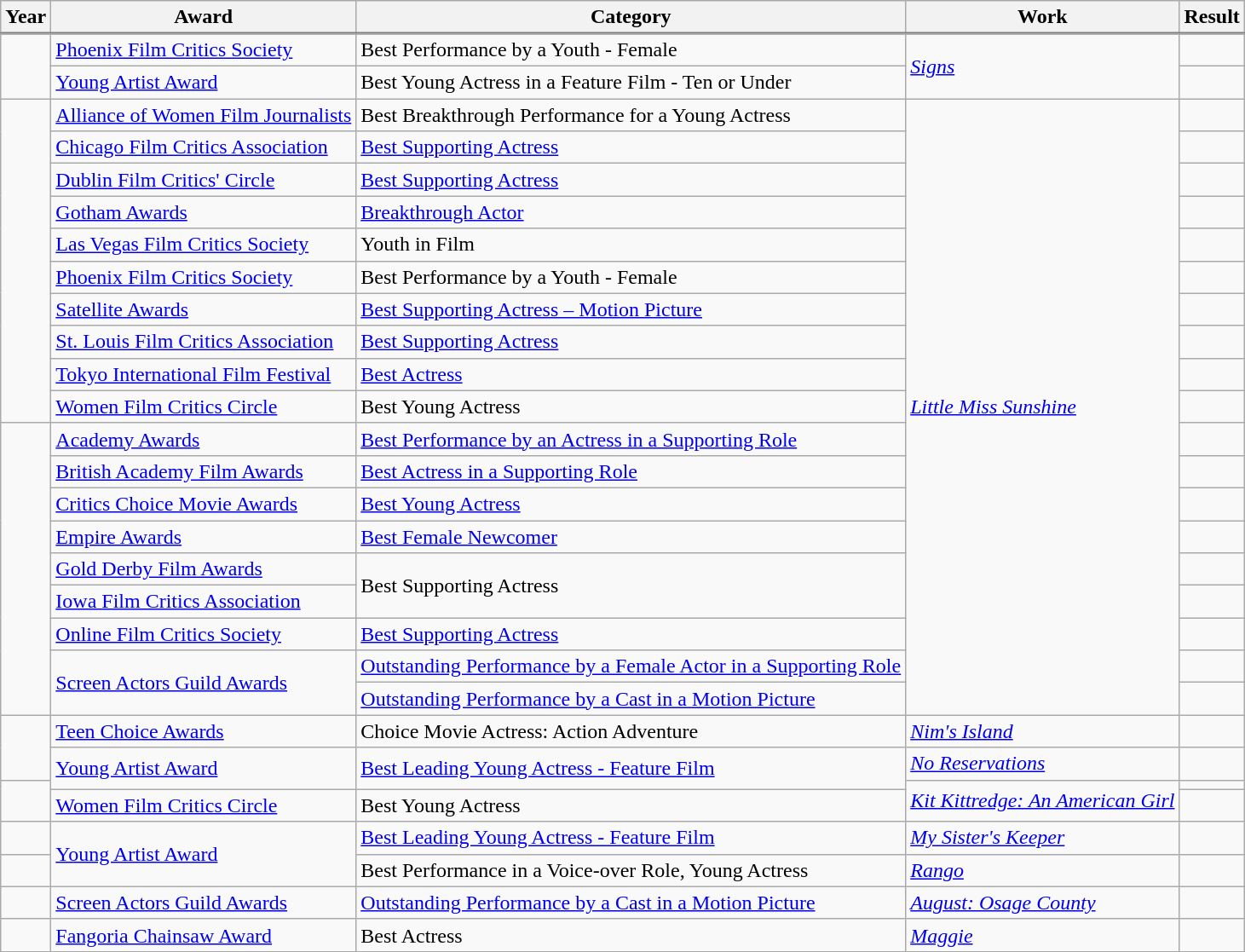<table class="wikitable sortable">
<tr>
<th>Year</th>
<th>Award</th>
<th>Category</th>
<th>Work</th>
<th>Result</th>
</tr>
<tr style="border-top:2px solid gray;">
</tr>
<tr>
<td rowspan="2"></td>
<td><a href='#'>Phoenix Film Critics Society</a></td>
<td>Best Performance by a Youth - Female</td>
<td rowspan="2"><em><a href='#'>Signs</a></em></td>
<td></td>
</tr>
<tr>
<td><a href='#'>Young Artist Award</a></td>
<td>Best Young Actress in a Feature Film - Ten or Under</td>
<td></td>
</tr>
<tr>
<td rowspan="10"></td>
<td><a href='#'>Alliance of Women Film Journalists</a></td>
<td>Best Breakthrough Performance for a Young Actress</td>
<td rowspan="19"><em><a href='#'>Little Miss Sunshine</a></em></td>
<td></td>
</tr>
<tr>
<td><a href='#'>Chicago Film Critics Association</a></td>
<td><a href='#'>Best Supporting Actress</a></td>
<td></td>
</tr>
<tr>
<td><a href='#'>Dublin Film Critics' Circle</a></td>
<td><a href='#'>Best Supporting Actress</a></td>
<td></td>
</tr>
<tr>
<td><a href='#'>Gotham Awards</a></td>
<td><a href='#'>Breakthrough Actor</a></td>
<td></td>
</tr>
<tr>
<td><a href='#'>Las Vegas Film Critics Society</a></td>
<td>Youth in Film</td>
<td></td>
</tr>
<tr>
<td><a href='#'>Phoenix Film Critics Society</a></td>
<td>Best Performance by a Youth - Female</td>
<td></td>
</tr>
<tr>
<td><a href='#'>Satellite Awards</a></td>
<td><a href='#'>Best Supporting Actress – Motion Picture</a></td>
<td></td>
</tr>
<tr>
<td><a href='#'>St. Louis Film Critics Association</a></td>
<td><a href='#'>Best Supporting Actress</a></td>
<td></td>
</tr>
<tr>
<td><a href='#'>Tokyo International Film Festival</a></td>
<td><a href='#'>Best Actress</a></td>
<td></td>
</tr>
<tr>
<td><a href='#'>Women Film Critics Circle</a></td>
<td>Best Young Actress</td>
<td></td>
</tr>
<tr>
<td rowspan="9"></td>
<td><a href='#'>Academy Awards</a></td>
<td><a href='#'>Best Performance by an Actress in a Supporting Role</a></td>
<td></td>
</tr>
<tr>
<td><a href='#'>British Academy Film Awards</a></td>
<td><a href='#'>Best Actress in a Supporting Role</a></td>
<td></td>
</tr>
<tr>
<td><a href='#'>Critics Choice Movie Awards</a></td>
<td><a href='#'>Best Young Actress</a></td>
<td></td>
</tr>
<tr>
<td><a href='#'>Empire Awards</a></td>
<td><a href='#'>Best Female Newcomer</a></td>
<td></td>
</tr>
<tr>
<td><a href='#'>Gold Derby Film Awards</a></td>
<td rowspan="2">Best Supporting Actress</td>
<td></td>
</tr>
<tr>
<td><a href='#'>Iowa Film Critics Association</a></td>
<td></td>
</tr>
<tr>
<td><a href='#'>Online Film Critics Society</a></td>
<td><a href='#'>Best Supporting Actress</a></td>
<td></td>
</tr>
<tr>
<td rowspan="2"><a href='#'>Screen Actors Guild Awards</a></td>
<td><a href='#'>Outstanding Performance by a Female Actor in a Supporting Role</a></td>
<td></td>
</tr>
<tr>
<td><a href='#'>Outstanding Performance by a Cast in a Motion Picture</a></td>
<td></td>
</tr>
<tr>
<td rowspan="2"></td>
<td><a href='#'>Teen Choice Awards</a></td>
<td>Choice Movie Actress: Action Adventure</td>
<td><em><a href='#'>Nim's Island</a></em></td>
<td></td>
</tr>
<tr>
<td rowspan="2"><a href='#'>Young Artist Award</a></td>
<td rowspan="2"><a href='#'>Best Leading Young Actress - Feature Film</a></td>
<td><em><a href='#'>No Reservations</a></em></td>
<td></td>
</tr>
<tr>
<td rowspan="2"></td>
<td rowspan="2"><em><a href='#'>Kit Kittredge: An American Girl</a></em></td>
<td></td>
</tr>
<tr>
<td><a href='#'>Women Film Critics Circle</a></td>
<td>Best Young Actress</td>
<td></td>
</tr>
<tr>
<td></td>
<td rowspan="2"><a href='#'>Young Artist Award</a></td>
<td><a href='#'>Best Leading Young Actress - Feature Film</a></td>
<td><em><a href='#'>My Sister's Keeper</a></em></td>
<td></td>
</tr>
<tr>
<td></td>
<td>Best Performance in a Voice-over Role, Young Actress</td>
<td><em><a href='#'>Rango</a></em></td>
<td></td>
</tr>
<tr>
<td></td>
<td><a href='#'>Screen Actors Guild Awards</a></td>
<td><a href='#'>Outstanding Performance by a Cast in a Motion Picture</a></td>
<td><em><a href='#'>August: Osage County</a></em></td>
<td></td>
</tr>
<tr>
<td></td>
<td><a href='#'>Fangoria Chainsaw Award</a></td>
<td>Best Actress</td>
<td><em><a href='#'>Maggie</a></em></td>
<td></td>
</tr>
</table>
